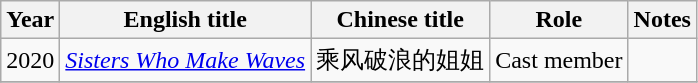<table class="wikitable">
<tr>
<th>Year</th>
<th>English title</th>
<th>Chinese title</th>
<th>Role</th>
<th>Notes</th>
</tr>
<tr>
<td>2020</td>
<td><em><a href='#'>Sisters Who Make Waves</a></em></td>
<td>乘风破浪的姐姐</td>
<td>Cast member</td>
<td></td>
</tr>
<tr>
</tr>
</table>
